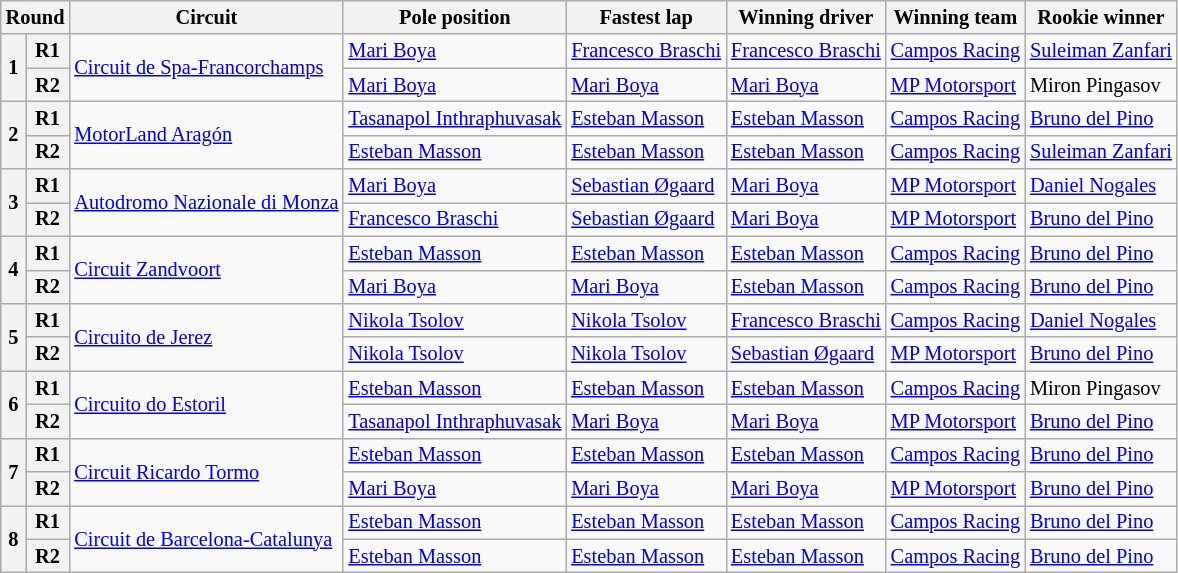<table class="wikitable" style="font-size: 85%;">
<tr>
<th colspan="2">Round</th>
<th>Circuit</th>
<th>Pole position</th>
<th>Fastest lap</th>
<th>Winning driver</th>
<th>Winning team</th>
<th>Rookie winner</th>
</tr>
<tr>
<th rowspan="2">1</th>
<th>R1</th>
<td rowspan="2"> <a href='#'>Circuit de Spa-Francorchamps</a></td>
<td> <a href='#'>Mari Boya</a></td>
<td nowrap> <a href='#'>Francesco Braschi</a></td>
<td nowrap> <a href='#'>Francesco Braschi</a></td>
<td> <a href='#'>Campos Racing</a></td>
<td nowrap> <a href='#'>Suleiman Zanfari</a></td>
</tr>
<tr>
<th>R2</th>
<td> <a href='#'>Mari Boya</a></td>
<td> <a href='#'>Mari Boya</a></td>
<td> <a href='#'>Mari Boya</a></td>
<td> <a href='#'>MP Motorsport</a></td>
<td> Miron Pingasov</td>
</tr>
<tr>
<th rowspan="2">2</th>
<th>R1</th>
<td rowspan="2"> <a href='#'>MotorLand Aragón</a></td>
<td nowrap> <a href='#'>Tasanapol Inthraphuvasak</a></td>
<td> <a href='#'>Esteban Masson</a></td>
<td> <a href='#'>Esteban Masson</a></td>
<td nowrap> <a href='#'>Campos Racing</a></td>
<td> <a href='#'>Bruno del Pino</a></td>
</tr>
<tr>
<th>R2</th>
<td> <a href='#'>Esteban Masson</a></td>
<td> <a href='#'>Esteban Masson</a></td>
<td> <a href='#'>Esteban Masson</a></td>
<td> <a href='#'>Campos Racing</a></td>
<td> <a href='#'>Suleiman Zanfari</a></td>
</tr>
<tr>
<th rowspan="2">3</th>
<th>R1</th>
<td rowspan="2" nowrap> <a href='#'>Autodromo Nazionale di Monza</a></td>
<td> <a href='#'>Mari Boya</a></td>
<td> <a href='#'>Sebastian Øgaard</a></td>
<td> <a href='#'>Mari Boya</a></td>
<td> <a href='#'>MP Motorsport</a></td>
<td> <a href='#'>Daniel Nogales</a></td>
</tr>
<tr>
<th>R2</th>
<td> <a href='#'>Francesco Braschi</a></td>
<td> <a href='#'>Sebastian Øgaard</a></td>
<td> <a href='#'>Mari Boya</a></td>
<td> <a href='#'>MP Motorsport</a></td>
<td> <a href='#'>Bruno del Pino</a></td>
</tr>
<tr>
<th rowspan="2">4</th>
<th>R1</th>
<td rowspan="2"> <a href='#'>Circuit Zandvoort</a></td>
<td> <a href='#'>Esteban Masson</a></td>
<td> <a href='#'>Esteban Masson</a></td>
<td> <a href='#'>Esteban Masson</a></td>
<td> <a href='#'>Campos Racing</a></td>
<td> <a href='#'>Bruno del Pino</a></td>
</tr>
<tr>
<th>R2</th>
<td> <a href='#'>Mari Boya</a></td>
<td> <a href='#'>Mari Boya</a></td>
<td> <a href='#'>Esteban Masson</a></td>
<td> <a href='#'>Campos Racing</a></td>
<td> <a href='#'>Bruno del Pino</a></td>
</tr>
<tr>
<th rowspan="2">5</th>
<th>R1</th>
<td rowspan="2"> <a href='#'>Circuito de Jerez</a></td>
<td> <a href='#'>Nikola Tsolov</a></td>
<td> <a href='#'>Nikola Tsolov</a></td>
<td> <a href='#'>Francesco Braschi</a></td>
<td> <a href='#'>Campos Racing</a></td>
<td> <a href='#'>Daniel Nogales</a></td>
</tr>
<tr>
<th>R2</th>
<td> <a href='#'>Nikola Tsolov</a></td>
<td> <a href='#'>Nikola Tsolov</a></td>
<td> <a href='#'>Sebastian Øgaard</a></td>
<td> <a href='#'>MP Motorsport</a></td>
<td> <a href='#'>Bruno del Pino</a></td>
</tr>
<tr>
<th rowspan="2">6</th>
<th>R1</th>
<td rowspan="2"> <a href='#'>Circuito do Estoril</a></td>
<td> <a href='#'>Esteban Masson</a></td>
<td> <a href='#'>Esteban Masson</a></td>
<td> <a href='#'>Esteban Masson</a></td>
<td> <a href='#'>Campos Racing</a></td>
<td> Miron Pingasov</td>
</tr>
<tr>
<th>R2</th>
<td> <a href='#'>Tasanapol Inthraphuvasak</a></td>
<td> <a href='#'>Mari Boya</a></td>
<td> <a href='#'>Mari Boya</a></td>
<td> <a href='#'>MP Motorsport</a></td>
<td> <a href='#'>Bruno del Pino</a></td>
</tr>
<tr>
<th rowspan="2">7</th>
<th>R1</th>
<td rowspan="2"> <a href='#'>Circuit Ricardo Tormo</a></td>
<td> <a href='#'>Esteban Masson</a></td>
<td> <a href='#'>Esteban Masson</a></td>
<td> <a href='#'>Esteban Masson</a></td>
<td> <a href='#'>Campos Racing</a></td>
<td> <a href='#'>Bruno del Pino</a></td>
</tr>
<tr>
<th>R2</th>
<td> <a href='#'>Mari Boya</a></td>
<td> <a href='#'>Mari Boya</a></td>
<td> <a href='#'>Mari Boya</a></td>
<td> <a href='#'>MP Motorsport</a></td>
<td> <a href='#'>Bruno del Pino</a></td>
</tr>
<tr>
<th rowspan="2">8</th>
<th>R1</th>
<td rowspan="2"> <a href='#'>Circuit de Barcelona-Catalunya</a></td>
<td> <a href='#'>Esteban Masson</a></td>
<td> <a href='#'>Esteban Masson</a></td>
<td> <a href='#'>Esteban Masson</a></td>
<td> <a href='#'>Campos Racing</a></td>
<td> <a href='#'>Bruno del Pino</a></td>
</tr>
<tr>
<th>R2</th>
<td> <a href='#'>Esteban Masson</a></td>
<td> <a href='#'>Esteban Masson</a></td>
<td> <a href='#'>Esteban Masson</a></td>
<td> <a href='#'>Campos Racing</a></td>
<td> <a href='#'>Bruno del Pino</a></td>
</tr>
</table>
